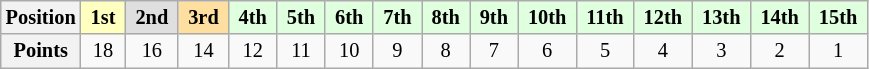<table class="wikitable" style="font-size:85%; text-align:center">
<tr>
<th>Position</th>
<td style="background:#ffffbf;"> <strong>1st</strong> </td>
<td style="background:#dfdfdf;"> <strong>2nd</strong> </td>
<td style="background:#ffdf9f;"> <strong>3rd</strong> </td>
<td style="background:#dfffdf;"> <strong>4th</strong> </td>
<td style="background:#dfffdf;"> <strong>5th</strong> </td>
<td style="background:#dfffdf;"> <strong>6th</strong> </td>
<td style="background:#dfffdf;"> <strong>7th</strong> </td>
<td style="background:#dfffdf;"> <strong>8th</strong> </td>
<td style="background:#dfffdf;"> <strong>9th</strong> </td>
<td style="background:#dfffdf;"> <strong>10th</strong> </td>
<td style="background:#dfffdf;"> <strong>11th</strong> </td>
<td style="background:#dfffdf;"> <strong>12th</strong> </td>
<td style="background:#dfffdf;"> <strong>13th</strong> </td>
<td style="background:#dfffdf;"> <strong>14th</strong> </td>
<td style="background:#dfffdf;"> <strong>15th</strong> </td>
</tr>
<tr>
<th>Points</th>
<td>18</td>
<td>16</td>
<td>14</td>
<td>12</td>
<td>11</td>
<td>10</td>
<td>9</td>
<td>8</td>
<td>7</td>
<td>6</td>
<td>5</td>
<td>4</td>
<td>3</td>
<td>2</td>
<td>1</td>
</tr>
</table>
